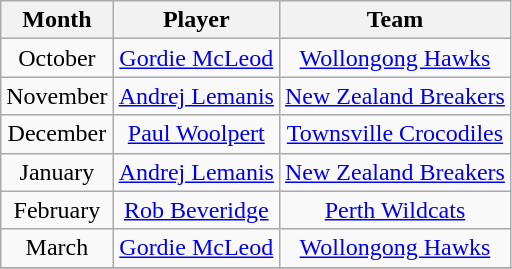<table class="wikitable" style="text-align:center">
<tr>
<th>Month</th>
<th>Player</th>
<th>Team</th>
</tr>
<tr>
<td>October</td>
<td><a href='#'>Gordie McLeod</a></td>
<td><a href='#'>Wollongong Hawks</a></td>
</tr>
<tr>
<td>November</td>
<td><a href='#'>Andrej Lemanis</a></td>
<td><a href='#'>New Zealand Breakers</a></td>
</tr>
<tr>
<td>December</td>
<td><a href='#'>Paul Woolpert</a></td>
<td><a href='#'>Townsville Crocodiles</a></td>
</tr>
<tr>
<td>January</td>
<td><a href='#'>Andrej Lemanis</a></td>
<td><a href='#'>New Zealand Breakers</a></td>
</tr>
<tr>
<td>February</td>
<td><a href='#'>Rob Beveridge</a></td>
<td><a href='#'>Perth Wildcats</a></td>
</tr>
<tr>
<td>March</td>
<td><a href='#'>Gordie McLeod</a></td>
<td><a href='#'>Wollongong Hawks</a></td>
</tr>
<tr>
</tr>
</table>
